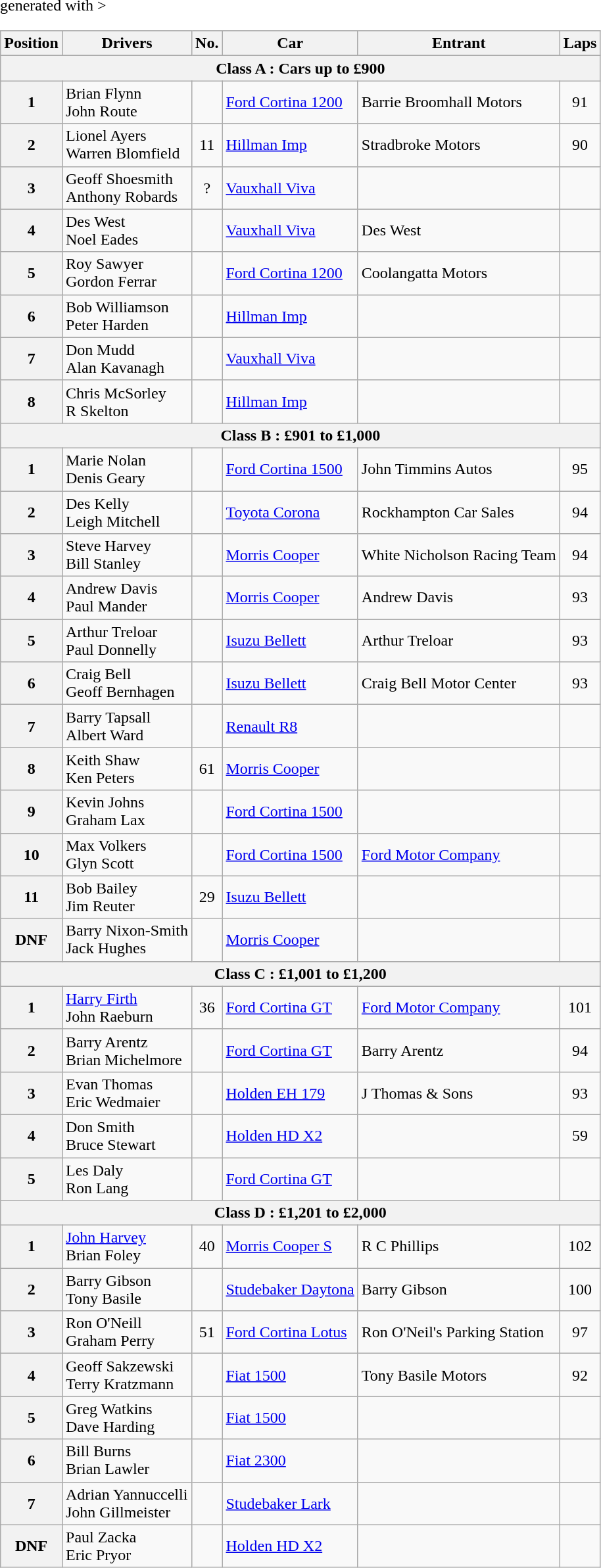<table class="wikitable" <hiddentext>generated with >
<tr style="font-weight:bold">
<th>Position</th>
<th>Drivers</th>
<th>No.</th>
<th>Car</th>
<th>Entrant</th>
<th>Laps</th>
</tr>
<tr>
<th colspan=6>Class A : Cars up to £900</th>
</tr>
<tr>
<th>1</th>
<td>Brian Flynn <br> John Route</td>
<td></td>
<td><a href='#'>Ford Cortina 1200</a></td>
<td>Barrie Broomhall Motors</td>
<td align="center">91</td>
</tr>
<tr>
<th>2</th>
<td>Lionel Ayers <br> Warren Blomfield</td>
<td align="center">11</td>
<td><a href='#'>Hillman Imp</a></td>
<td>Stradbroke Motors</td>
<td align="center">90</td>
</tr>
<tr>
<th>3</th>
<td>Geoff Shoesmith <br> Anthony Robards</td>
<td align="center">? </td>
<td><a href='#'>Vauxhall Viva</a></td>
<td></td>
<td align="center"></td>
</tr>
<tr>
<th>4</th>
<td>Des West <br> Noel Eades</td>
<td></td>
<td><a href='#'>Vauxhall Viva</a></td>
<td>Des West</td>
<td></td>
</tr>
<tr>
<th>5</th>
<td>Roy Sawyer <br> Gordon Ferrar</td>
<td></td>
<td><a href='#'>Ford Cortina 1200</a></td>
<td>Coolangatta Motors</td>
<td></td>
</tr>
<tr>
<th>6</th>
<td>Bob Williamson<br> Peter Harden</td>
<td></td>
<td><a href='#'>Hillman Imp</a></td>
<td></td>
<td></td>
</tr>
<tr>
<th>7</th>
<td>Don Mudd <br> Alan Kavanagh</td>
<td></td>
<td><a href='#'>Vauxhall Viva</a></td>
<td></td>
<td></td>
</tr>
<tr>
<th>8</th>
<td>Chris McSorley <br> R Skelton</td>
<td></td>
<td><a href='#'>Hillman Imp</a></td>
<td></td>
<td></td>
</tr>
<tr>
<th colspan=6>Class B : £901 to £1,000</th>
</tr>
<tr>
<th>1</th>
<td>Marie Nolan <br> Denis Geary</td>
<td></td>
<td><a href='#'>Ford Cortina 1500</a></td>
<td>John Timmins Autos</td>
<td align="center">95</td>
</tr>
<tr>
<th>2</th>
<td>Des Kelly <br> Leigh Mitchell</td>
<td></td>
<td><a href='#'>Toyota Corona</a></td>
<td>Rockhampton Car Sales</td>
<td align="center">94</td>
</tr>
<tr>
<th>3</th>
<td>Steve Harvey <br> Bill Stanley</td>
<td></td>
<td><a href='#'>Morris Cooper</a></td>
<td>White Nicholson Racing Team</td>
<td align="center">94</td>
</tr>
<tr>
<th>4</th>
<td>Andrew Davis <br> Paul Mander</td>
<td></td>
<td><a href='#'>Morris Cooper</a></td>
<td>Andrew Davis</td>
<td align="center">93</td>
</tr>
<tr>
<th>5</th>
<td>Arthur Treloar <br> Paul Donnelly</td>
<td></td>
<td><a href='#'>Isuzu Bellett</a></td>
<td>Arthur Treloar</td>
<td align="center">93</td>
</tr>
<tr>
<th>6</th>
<td>Craig Bell <br> Geoff Bernhagen</td>
<td></td>
<td><a href='#'>Isuzu Bellett</a></td>
<td>Craig Bell Motor Center</td>
<td align="center">93</td>
</tr>
<tr>
<th>7</th>
<td>Barry Tapsall <br> Albert Ward</td>
<td align="center"></td>
<td><a href='#'>Renault R8</a></td>
<td></td>
<td></td>
</tr>
<tr>
<th>8</th>
<td>Keith Shaw <br> Ken Peters</td>
<td align="center">61</td>
<td><a href='#'>Morris Cooper</a></td>
<td></td>
<td></td>
</tr>
<tr>
<th>9</th>
<td>Kevin Johns <br> Graham Lax</td>
<td></td>
<td><a href='#'>Ford Cortina 1500</a></td>
<td></td>
<td></td>
</tr>
<tr>
<th>10</th>
<td>Max Volkers <br> Glyn Scott</td>
<td></td>
<td><a href='#'>Ford Cortina 1500</a></td>
<td><a href='#'>Ford Motor Company</a></td>
<td></td>
</tr>
<tr>
<th>11</th>
<td>Bob Bailey <br> Jim Reuter</td>
<td align="center">29</td>
<td><a href='#'>Isuzu Bellett</a></td>
<td></td>
<td></td>
</tr>
<tr>
<th>DNF</th>
<td>Barry Nixon-Smith <br> Jack Hughes</td>
<td></td>
<td><a href='#'>Morris Cooper</a></td>
<td></td>
<td></td>
</tr>
<tr>
<th colspan=6>Class C : £1,001 to £1,200</th>
</tr>
<tr>
<th>1</th>
<td><a href='#'>Harry Firth</a> <br> John Raeburn</td>
<td align="center">36</td>
<td><a href='#'>Ford Cortina GT</a></td>
<td><a href='#'>Ford Motor Company</a></td>
<td align="center">101</td>
</tr>
<tr>
<th>2</th>
<td>Barry Arentz <br> Brian Michelmore</td>
<td></td>
<td><a href='#'>Ford Cortina GT</a></td>
<td>Barry Arentz</td>
<td align="center">94</td>
</tr>
<tr>
<th>3</th>
<td>Evan Thomas <br> Eric Wedmaier</td>
<td></td>
<td><a href='#'>Holden EH 179</a></td>
<td>J Thomas & Sons</td>
<td align="center">93</td>
</tr>
<tr>
<th>4</th>
<td>Don Smith <br> Bruce Stewart</td>
<td></td>
<td><a href='#'>Holden HD X2</a></td>
<td></td>
<td align="center">59</td>
</tr>
<tr>
<th>5</th>
<td>Les Daly <br> Ron Lang</td>
<td></td>
<td><a href='#'>Ford Cortina GT</a></td>
<td></td>
<td></td>
</tr>
<tr>
<th colspan=6>Class D : £1,201 to £2,000</th>
</tr>
<tr>
<th>1</th>
<td><a href='#'>John Harvey</a> <br> Brian Foley</td>
<td align="center">40</td>
<td><a href='#'>Morris Cooper S</a></td>
<td>R C Phillips</td>
<td align="center">102</td>
</tr>
<tr>
<th>2</th>
<td>Barry Gibson <br> Tony Basile</td>
<td></td>
<td><a href='#'>Studebaker Daytona</a></td>
<td>Barry Gibson</td>
<td align="center">100</td>
</tr>
<tr>
<th>3</th>
<td>Ron O'Neill <br> Graham Perry</td>
<td align="center">51</td>
<td><a href='#'>Ford Cortina Lotus</a></td>
<td>Ron O'Neil's Parking Station</td>
<td align="center">97</td>
</tr>
<tr>
<th>4</th>
<td>Geoff Sakzewski <br> Terry Kratzmann</td>
<td></td>
<td><a href='#'>Fiat 1500</a></td>
<td>Tony Basile Motors</td>
<td align="center">92</td>
</tr>
<tr>
<th>5</th>
<td>Greg Watkins <br> Dave Harding</td>
<td></td>
<td><a href='#'>Fiat 1500</a></td>
<td></td>
<td></td>
</tr>
<tr>
<th>6</th>
<td>Bill Burns <br> Brian Lawler</td>
<td></td>
<td><a href='#'>Fiat 2300</a></td>
<td></td>
<td></td>
</tr>
<tr>
<th>7</th>
<td>Adrian Yannuccelli <br> John Gillmeister</td>
<td></td>
<td><a href='#'>Studebaker Lark</a></td>
<td></td>
<td></td>
</tr>
<tr>
<th>DNF</th>
<td>Paul Zacka <br> Eric Pryor</td>
<td></td>
<td><a href='#'>Holden HD X2</a></td>
<td></td>
<td></td>
</tr>
</table>
